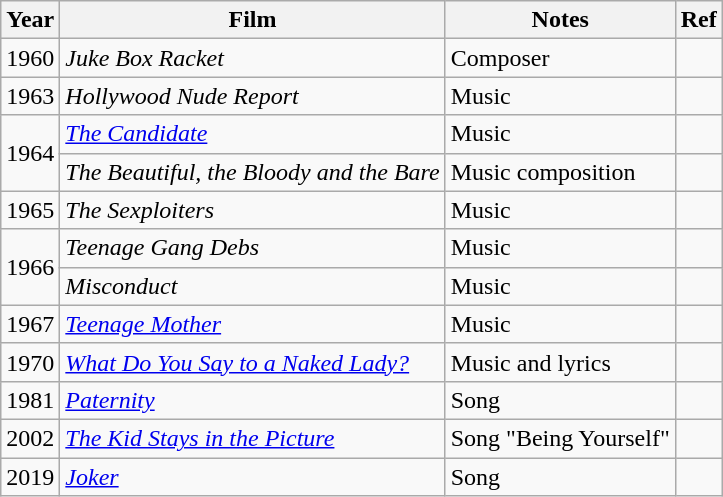<table class="wikitable sortable">
<tr>
<th>Year</th>
<th>Film</th>
<th class="unsortable">Notes</th>
<th class="unsortable">Ref</th>
</tr>
<tr>
<td>1960</td>
<td><em>Juke Box Racket</em></td>
<td>Composer</td>
<td></td>
</tr>
<tr>
<td>1963</td>
<td><em>Hollywood Nude Report</em></td>
<td>Music</td>
<td></td>
</tr>
<tr>
<td rowspan="2">1964</td>
<td><em><a href='#'>The Candidate</a></em></td>
<td>Music</td>
<td></td>
</tr>
<tr>
<td><em>The Beautiful, the Bloody and the Bare</em></td>
<td>Music composition</td>
<td></td>
</tr>
<tr>
<td>1965</td>
<td><em>The Sexploiters</em></td>
<td>Music</td>
<td></td>
</tr>
<tr>
<td rowspan="2">1966</td>
<td><em>Teenage Gang Debs</em></td>
<td>Music</td>
<td></td>
</tr>
<tr>
<td><em>Misconduct</em></td>
<td>Music</td>
<td></td>
</tr>
<tr>
<td>1967</td>
<td><em><a href='#'>Teenage Mother</a></em></td>
<td>Music</td>
<td></td>
</tr>
<tr>
<td>1970</td>
<td><em><a href='#'>What Do You Say to a Naked Lady?</a></em></td>
<td>Music and lyrics</td>
<td></td>
</tr>
<tr>
<td>1981</td>
<td><em><a href='#'>Paternity</a></em></td>
<td>Song</td>
<td></td>
</tr>
<tr>
<td>2002</td>
<td><em><a href='#'>The Kid Stays in the Picture</a></em></td>
<td>Song "Being Yourself"</td>
<td></td>
</tr>
<tr>
<td>2019</td>
<td><em><a href='#'>Joker</a></em></td>
<td>Song</td>
<td></td>
</tr>
</table>
